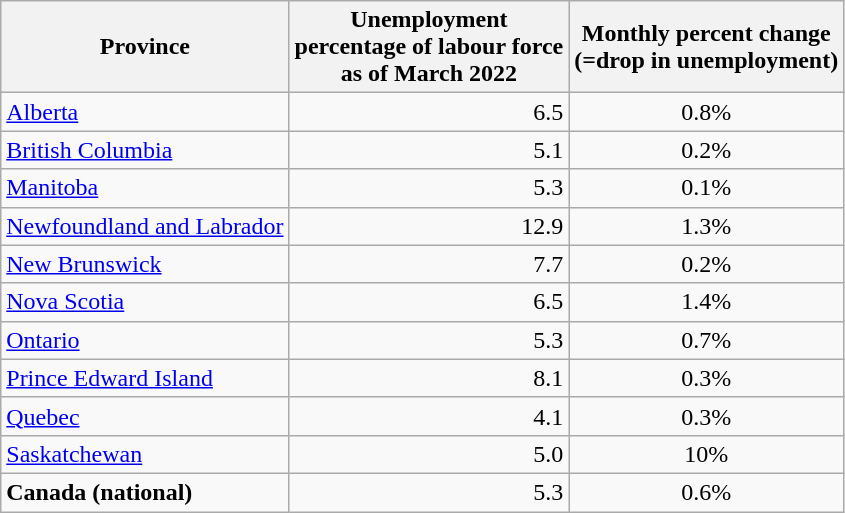<table class="sortable wikitable" style="text-align: right">
<tr>
<th>Province</th>
<th>Unemployment <br>percentage of labour force<br>as of March 2022</th>
<th>Monthly percent change<br> (=drop in unemployment)</th>
</tr>
<tr>
<td style="text-align: left"><a href='#'>Alberta</a></td>
<td>6.5</td>
<td align="center"> 0.8%</td>
</tr>
<tr>
<td style="text-align: left"><a href='#'>British Columbia</a></td>
<td>5.1</td>
<td align="center"> 0.2%</td>
</tr>
<tr>
<td style="text-align: left"><a href='#'>Manitoba</a></td>
<td>5.3</td>
<td align="center"> 0.1%</td>
</tr>
<tr>
<td style="text-align: left"><a href='#'>Newfoundland and Labrador</a></td>
<td>12.9</td>
<td align="center"> 1.3%</td>
</tr>
<tr>
<td style="text-align: left"><a href='#'>New Brunswick</a></td>
<td>7.7</td>
<td align="center"> 0.2%</td>
</tr>
<tr>
<td style="text-align:left"><a href='#'>Nova Scotia</a></td>
<td>6.5</td>
<td align="center"> 1.4%</td>
</tr>
<tr>
<td style="text-align: left"><a href='#'>Ontario</a></td>
<td>5.3</td>
<td align="center"> 0.7%</td>
</tr>
<tr>
<td style="text-align: left"><a href='#'>Prince Edward Island</a></td>
<td>8.1</td>
<td align="center"> 0.3%</td>
</tr>
<tr>
<td style="text-align: left"><a href='#'>Quebec</a></td>
<td>4.1</td>
<td align="center"> 0.3%</td>
</tr>
<tr>
<td style="text-align: left"><a href='#'>Saskatchewan</a></td>
<td>5.0</td>
<td align="center"> 10%</td>
</tr>
<tr>
<td style="text-align: left" data-sort-value="ZZZZZZ"><strong>Canada (national)</strong></td>
<td>5.3</td>
<td align="center"> 0.6%</td>
</tr>
</table>
